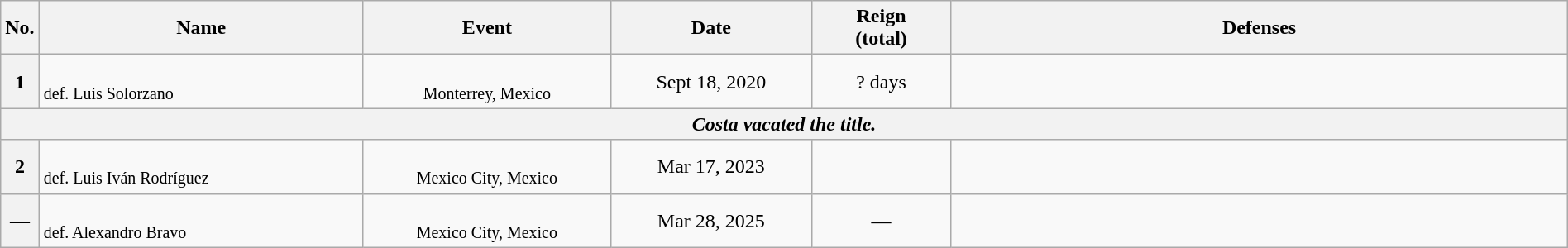<table class="wikitable" style="width:100%; font-size:100%;">
<tr>
<th style= width:1%;">No.</th>
<th style= width:21%;">Name</th>
<th style= width:16%;">Event</th>
<th style=width:13%;">Date</th>
<th style=width:9%;">Reign<br>(total)</th>
<th style= width:49%;">Defenses</th>
</tr>
<tr>
<th>1</th>
<td align=left><br><small>def. Luis Solorzano</small></td>
<td align=center><br><small>Monterrey, Mexico</small></td>
<td align=center>Sept 18, 2020</td>
<td align=center>? days</td>
<td><br></td>
</tr>
<tr>
<th align="center" colspan="6"><em>Costa vacated the title.</em></th>
</tr>
<tr>
<th>2</th>
<td align=left><br><small>def. Luis Iván Rodríguez</small></td>
<td align=center><br><small>Mexico City, Mexico</small></td>
<td align=center>Mar 17, 2023</td>
<td align=center></td>
<td><br></td>
</tr>
<tr>
<th>—</th>
<td align=left><br><small>def. Alexandro Bravo</small></td>
<td align=center><br><small>Mexico City, Mexico</small></td>
<td align=center>Mar 28, 2025</td>
<td align=center>—</td>
<td></td>
</tr>
</table>
